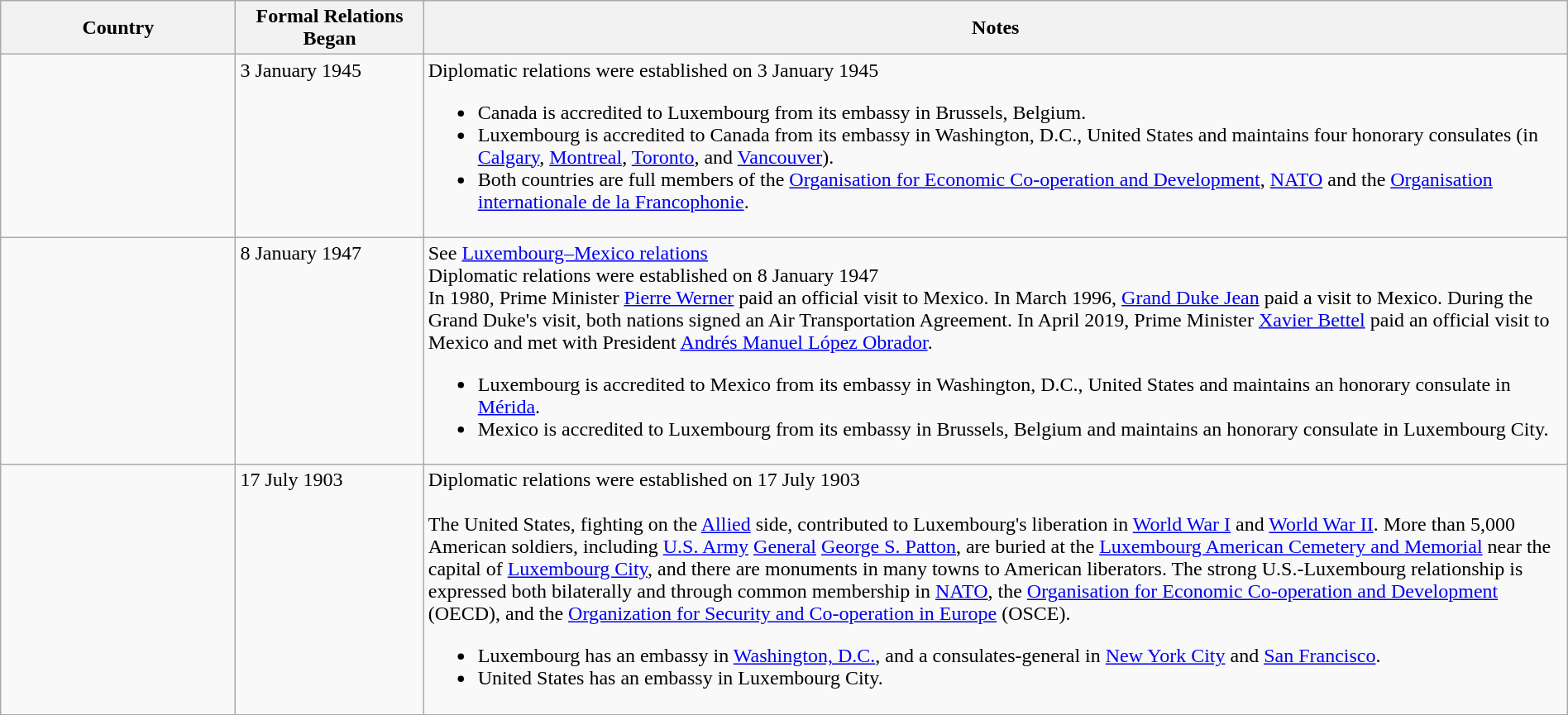<table class="wikitable sortable" style="width:100%; margin:auto;">
<tr>
<th style="width:15%;">Country</th>
<th style="width:12%;">Formal Relations Began</th>
<th>Notes</th>
</tr>
<tr valign="top">
<td></td>
<td>3 January 1945</td>
<td>Diplomatic relations were established on 3 January 1945<br><ul><li>Canada is accredited to Luxembourg from its embassy in Brussels, Belgium.</li><li>Luxembourg is accredited to Canada from its embassy in Washington, D.C., United States and maintains four honorary consulates (in <a href='#'>Calgary</a>, <a href='#'>Montreal</a>, <a href='#'>Toronto</a>, and <a href='#'>Vancouver</a>).</li><li>Both countries are full members of the <a href='#'>Organisation for Economic Co-operation and Development</a>,  <a href='#'>NATO</a> and the <a href='#'>Organisation internationale de la Francophonie</a>.</li></ul></td>
</tr>
<tr valign="top">
<td></td>
<td>8 January 1947</td>
<td>See <a href='#'>Luxembourg–Mexico relations</a><br>Diplomatic relations were established on 8 January 1947<br>In 1980, Prime Minister <a href='#'>Pierre Werner</a> paid an official visit to Mexico. In March 1996, <a href='#'>Grand Duke Jean</a> paid a visit to Mexico. During the Grand Duke's visit, both nations signed an Air Transportation Agreement. In April 2019, Prime Minister <a href='#'>Xavier Bettel</a> paid an official visit to Mexico and met with President <a href='#'>Andrés Manuel López Obrador</a>.<ul><li>Luxembourg is accredited to Mexico from its embassy in Washington, D.C., United States and maintains an honorary consulate in <a href='#'>Mérida</a>.</li><li>Mexico is accredited to Luxembourg from its embassy in Brussels, Belgium and maintains an honorary consulate in Luxembourg City.</li></ul></td>
</tr>
<tr valign="top">
<td></td>
<td>17 July 1903</td>
<td>Diplomatic relations were established on 17 July 1903<br>
<br>The United States, fighting on the <a href='#'>Allied</a> side, contributed to Luxembourg's liberation in <a href='#'>World War I</a> and <a href='#'>World War II</a>.  More than 5,000 American soldiers, including <a href='#'>U.S. Army</a> <a href='#'>General</a> <a href='#'>George S. Patton</a>, are buried at the <a href='#'>Luxembourg American Cemetery and Memorial</a> near the capital of <a href='#'>Luxembourg City</a>, and there are monuments in many towns to American liberators. The strong U.S.-Luxembourg relationship is expressed both bilaterally and through common membership in <a href='#'>NATO</a>, the <a href='#'>Organisation for Economic Co-operation and Development</a> (OECD), and the <a href='#'>Organization for Security and Co-operation in Europe</a> (OSCE).<ul><li>Luxembourg has an embassy in <a href='#'>Washington, D.C.</a>, and a consulates-general in <a href='#'>New York City</a> and <a href='#'>San Francisco</a>.</li><li>United States has an embassy in Luxembourg City.</li></ul></td>
</tr>
</table>
